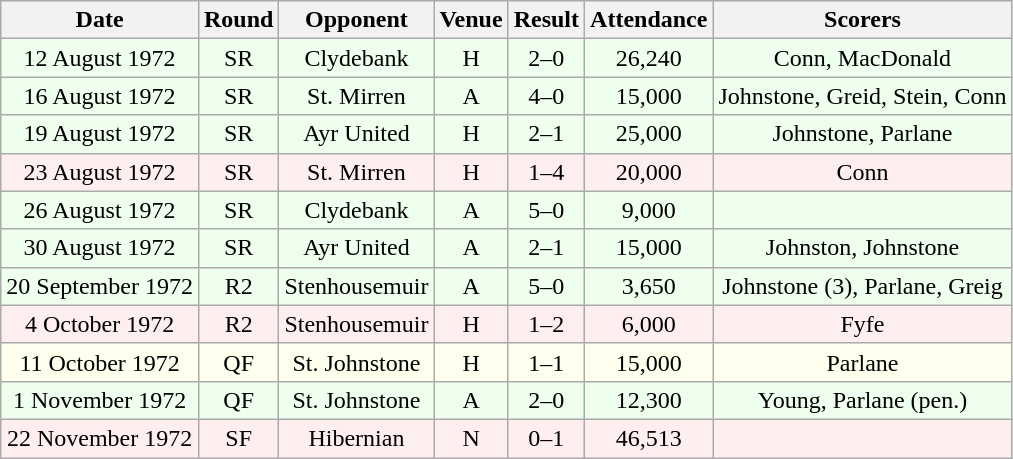<table class="wikitable sortable" style="font-size:100%; text-align:center">
<tr>
<th>Date</th>
<th>Round</th>
<th>Opponent</th>
<th>Venue</th>
<th>Result</th>
<th>Attendance</th>
<th>Scorers</th>
</tr>
<tr bgcolor = "#EEFFEE">
<td>12 August 1972</td>
<td>SR</td>
<td>Clydebank</td>
<td>H</td>
<td>2–0</td>
<td>26,240</td>
<td>Conn, MacDonald</td>
</tr>
<tr bgcolor = "#EEFFEE">
<td>16 August 1972</td>
<td>SR</td>
<td>St. Mirren</td>
<td>A</td>
<td>4–0</td>
<td>15,000</td>
<td>Johnstone, Greid, Stein, Conn</td>
</tr>
<tr bgcolor = "#EEFFEE">
<td>19 August 1972</td>
<td>SR</td>
<td>Ayr United</td>
<td>H</td>
<td>2–1</td>
<td>25,000</td>
<td>Johnstone, Parlane</td>
</tr>
<tr bgcolor = "#FFEEEE">
<td>23 August 1972</td>
<td>SR</td>
<td>St. Mirren</td>
<td>H</td>
<td>1–4</td>
<td>20,000</td>
<td>Conn</td>
</tr>
<tr bgcolor = "#EEFFEE">
<td>26 August 1972</td>
<td>SR</td>
<td>Clydebank</td>
<td>A</td>
<td>5–0</td>
<td>9,000</td>
<td></td>
</tr>
<tr bgcolor = "#EEFFEE">
<td>30 August 1972</td>
<td>SR</td>
<td>Ayr United</td>
<td>A</td>
<td>2–1</td>
<td>15,000</td>
<td>Johnston, Johnstone</td>
</tr>
<tr bgcolor = "#EEFFEE">
<td>20 September 1972</td>
<td>R2</td>
<td>Stenhousemuir</td>
<td>A</td>
<td>5–0</td>
<td>3,650</td>
<td>Johnstone (3), Parlane, Greig</td>
</tr>
<tr bgcolor = "#FFEEEE">
<td>4 October 1972</td>
<td>R2</td>
<td>Stenhousemuir</td>
<td>H</td>
<td>1–2</td>
<td>6,000</td>
<td>Fyfe</td>
</tr>
<tr bgcolor = "#FFFFEE">
<td>11 October 1972</td>
<td>QF</td>
<td>St. Johnstone</td>
<td>H</td>
<td>1–1</td>
<td>15,000</td>
<td>Parlane</td>
</tr>
<tr bgcolor = "#EEFFEE">
<td>1 November 1972</td>
<td>QF</td>
<td>St. Johnstone</td>
<td>A</td>
<td>2–0</td>
<td>12,300</td>
<td>Young, Parlane (pen.)</td>
</tr>
<tr bgcolor = "#FFEEEE">
<td>22 November 1972</td>
<td>SF</td>
<td>Hibernian</td>
<td>N</td>
<td>0–1</td>
<td>46,513</td>
<td></td>
</tr>
</table>
